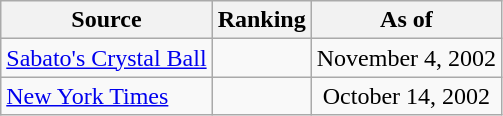<table class="wikitable" style="text-align:center">
<tr>
<th>Source</th>
<th>Ranking</th>
<th>As of</th>
</tr>
<tr>
<td align=left><a href='#'>Sabato's Crystal Ball</a></td>
<td></td>
<td>November 4, 2002</td>
</tr>
<tr>
<td align=left><a href='#'>New York Times</a></td>
<td></td>
<td>October 14, 2002</td>
</tr>
</table>
